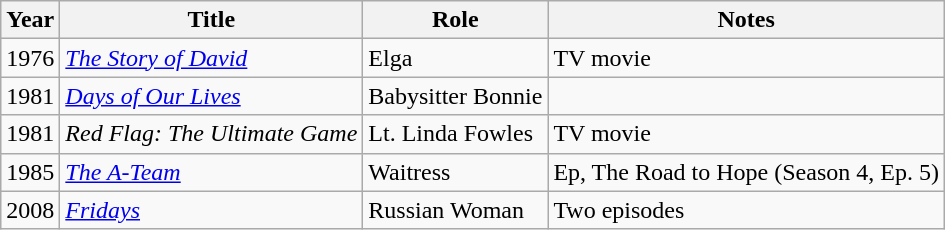<table class="wikitable">
<tr>
<th>Year</th>
<th>Title</th>
<th>Role</th>
<th>Notes</th>
</tr>
<tr>
<td>1976</td>
<td><em><a href='#'>The Story of David</a></em></td>
<td>Elga</td>
<td>TV movie</td>
</tr>
<tr>
<td>1981</td>
<td><em><a href='#'>Days of Our Lives</a></em></td>
<td>Babysitter Bonnie</td>
<td></td>
</tr>
<tr>
<td>1981</td>
<td><em>Red Flag: The Ultimate Game</em></td>
<td>Lt. Linda Fowles</td>
<td>TV movie</td>
</tr>
<tr>
<td>1985</td>
<td><em><a href='#'>The A-Team</a></em></td>
<td>Waitress</td>
<td>Ep, The Road to Hope (Season 4, Ep. 5)</td>
</tr>
<tr>
<td>2008</td>
<td><em><a href='#'>Fridays</a></em></td>
<td>Russian Woman</td>
<td>Two episodes</td>
</tr>
</table>
